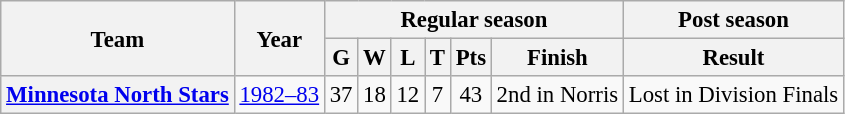<table class="wikitable" style="font-size: 95%; text-align:center;">
<tr>
<th rowspan="2">Team</th>
<th rowspan="2">Year</th>
<th colspan="6">Regular season</th>
<th colspan="1">Post season</th>
</tr>
<tr>
<th>G</th>
<th>W</th>
<th>L</th>
<th>T</th>
<th>Pts</th>
<th>Finish</th>
<th>Result</th>
</tr>
<tr>
<th><a href='#'>Minnesota North Stars</a></th>
<td><a href='#'>1982–83</a></td>
<td>37</td>
<td>18</td>
<td>12</td>
<td>7</td>
<td>43</td>
<td>2nd in Norris</td>
<td>Lost in Division Finals</td>
</tr>
</table>
